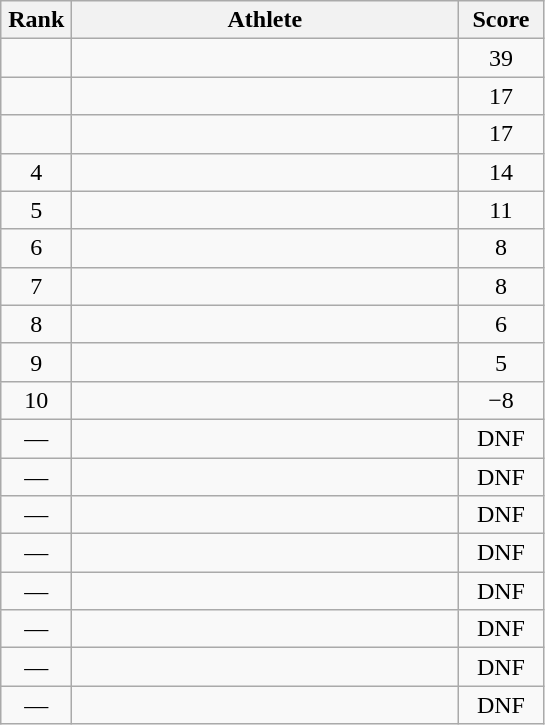<table class=wikitable style="text-align:center">
<tr>
<th width=40>Rank</th>
<th width=250>Athlete</th>
<th width=50>Score</th>
</tr>
<tr>
<td></td>
<td align="left"></td>
<td>39</td>
</tr>
<tr>
<td></td>
<td align="left"></td>
<td>17</td>
</tr>
<tr>
<td></td>
<td align="left"></td>
<td>17</td>
</tr>
<tr>
<td>4</td>
<td align="left"></td>
<td>14</td>
</tr>
<tr>
<td>5</td>
<td align="left"></td>
<td>11</td>
</tr>
<tr>
<td>6</td>
<td align="left"></td>
<td>8</td>
</tr>
<tr>
<td>7</td>
<td align="left"></td>
<td>8</td>
</tr>
<tr>
<td>8</td>
<td align="left"></td>
<td>6</td>
</tr>
<tr>
<td>9</td>
<td align="left"></td>
<td>5</td>
</tr>
<tr>
<td>10</td>
<td align="left"></td>
<td>−8</td>
</tr>
<tr>
<td>—</td>
<td align="left"></td>
<td>DNF</td>
</tr>
<tr>
<td>—</td>
<td align="left"></td>
<td>DNF</td>
</tr>
<tr>
<td>—</td>
<td align="left"></td>
<td>DNF</td>
</tr>
<tr>
<td>—</td>
<td align="left"></td>
<td>DNF</td>
</tr>
<tr>
<td>—</td>
<td align="left"></td>
<td>DNF</td>
</tr>
<tr>
<td>—</td>
<td align="left"></td>
<td>DNF</td>
</tr>
<tr>
<td>—</td>
<td align="left"></td>
<td>DNF</td>
</tr>
<tr>
<td>—</td>
<td align="left"></td>
<td>DNF</td>
</tr>
</table>
